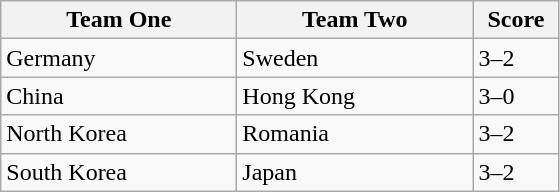<table class="wikitable">
<tr>
<th width=150>Team One</th>
<th width=150>Team Two</th>
<th width=50>Score</th>
</tr>
<tr>
<td>Germany</td>
<td>Sweden</td>
<td>3–2</td>
</tr>
<tr>
<td>China</td>
<td>Hong Kong</td>
<td>3–0</td>
</tr>
<tr>
<td>North Korea</td>
<td>Romania</td>
<td>3–2</td>
</tr>
<tr>
<td>South Korea</td>
<td>Japan</td>
<td>3–2</td>
</tr>
</table>
